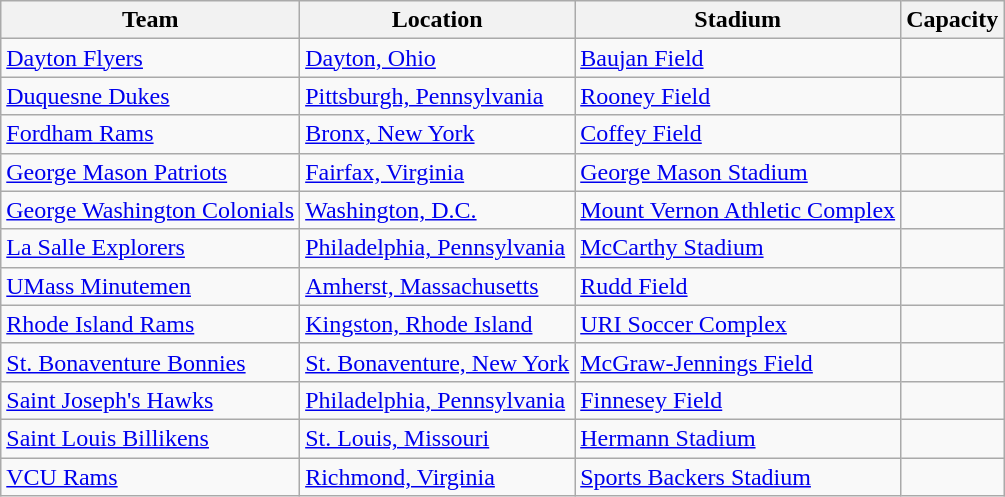<table class="wikitable sortable" style="text-align: left;">
<tr>
<th>Team</th>
<th>Location</th>
<th>Stadium</th>
<th>Capacity</th>
</tr>
<tr>
<td><a href='#'>Dayton Flyers</a></td>
<td><a href='#'>Dayton, Ohio</a></td>
<td><a href='#'>Baujan Field</a></td>
<td align="center"></td>
</tr>
<tr>
<td><a href='#'>Duquesne Dukes</a></td>
<td><a href='#'>Pittsburgh, Pennsylvania</a></td>
<td><a href='#'>Rooney Field</a></td>
<td align="center"></td>
</tr>
<tr>
<td><a href='#'>Fordham Rams</a></td>
<td><a href='#'>Bronx, New York</a></td>
<td><a href='#'>Coffey Field</a></td>
<td align="center"></td>
</tr>
<tr>
<td><a href='#'>George Mason Patriots</a></td>
<td><a href='#'>Fairfax, Virginia</a></td>
<td><a href='#'>George Mason Stadium</a></td>
<td align="center"></td>
</tr>
<tr>
<td><a href='#'>George Washington Colonials</a></td>
<td><a href='#'>Washington, D.C.</a></td>
<td><a href='#'>Mount Vernon Athletic Complex</a></td>
<td align="center"></td>
</tr>
<tr>
<td><a href='#'>La Salle Explorers</a></td>
<td><a href='#'>Philadelphia, Pennsylvania</a></td>
<td><a href='#'>McCarthy Stadium</a></td>
<td align="center"></td>
</tr>
<tr>
<td><a href='#'>UMass Minutemen</a></td>
<td><a href='#'>Amherst, Massachusetts</a></td>
<td><a href='#'>Rudd Field</a></td>
<td align="center"></td>
</tr>
<tr>
<td><a href='#'>Rhode Island Rams</a></td>
<td><a href='#'>Kingston, Rhode Island</a></td>
<td><a href='#'>URI Soccer Complex</a></td>
<td align="center"></td>
</tr>
<tr>
<td><a href='#'>St. Bonaventure Bonnies</a></td>
<td><a href='#'>St. Bonaventure, New York</a></td>
<td><a href='#'>McGraw-Jennings Field</a></td>
<td align="center"></td>
</tr>
<tr>
<td><a href='#'>Saint Joseph's Hawks</a></td>
<td><a href='#'>Philadelphia, Pennsylvania</a></td>
<td><a href='#'>Finnesey Field</a></td>
<td align="center"></td>
</tr>
<tr>
<td><a href='#'>Saint Louis Billikens</a></td>
<td><a href='#'>St. Louis, Missouri</a></td>
<td><a href='#'>Hermann Stadium</a></td>
<td align="center"></td>
</tr>
<tr>
<td><a href='#'>VCU Rams</a></td>
<td><a href='#'>Richmond, Virginia</a></td>
<td><a href='#'>Sports Backers Stadium</a></td>
<td align="center"></td>
</tr>
</table>
